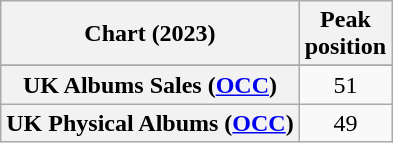<table class="wikitable sortable plainrowheaders" style="text-align:center">
<tr>
<th scope=col>Chart (2023)</th>
<th scope=col>Peak<br>position</th>
</tr>
<tr>
</tr>
<tr>
<th scope=row>UK Albums Sales (<a href='#'>OCC</a>)</th>
<td>51</td>
</tr>
<tr>
<th scope=row>UK Physical Albums (<a href='#'>OCC</a>)</th>
<td>49</td>
</tr>
</table>
